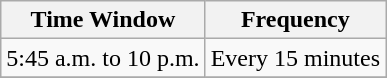<table class="wikitable" border="1">
<tr>
<th>Time Window</th>
<th>Frequency</th>
</tr>
<tr>
<td>5:45 a.m. to 10 p.m.</td>
<td>Every 15 minutes</td>
</tr>
<tr>
</tr>
</table>
